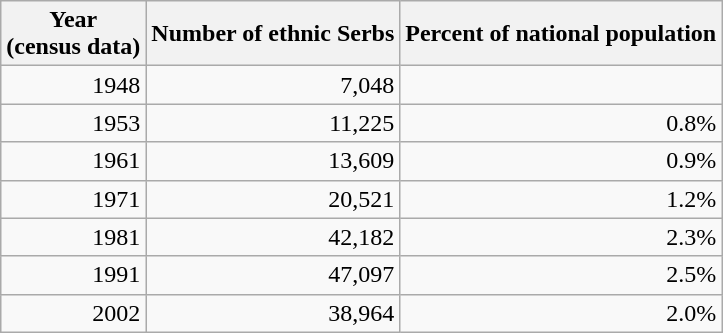<table class="wikitable sortable" style="text-align:right">
<tr>
<th>Year<br>(census data)</th>
<th>Number of ethnic Serbs</th>
<th>Percent of national population</th>
</tr>
<tr>
<td>1948</td>
<td>7,048</td>
<td></td>
</tr>
<tr>
<td>1953</td>
<td>11,225</td>
<td>0.8%</td>
</tr>
<tr>
<td>1961</td>
<td>13,609</td>
<td>0.9%</td>
</tr>
<tr>
<td>1971</td>
<td>20,521</td>
<td>1.2%</td>
</tr>
<tr>
<td>1981</td>
<td>42,182</td>
<td>2.3%</td>
</tr>
<tr>
<td>1991</td>
<td>47,097</td>
<td>2.5%</td>
</tr>
<tr>
<td>2002</td>
<td>38,964</td>
<td>2.0%</td>
</tr>
</table>
